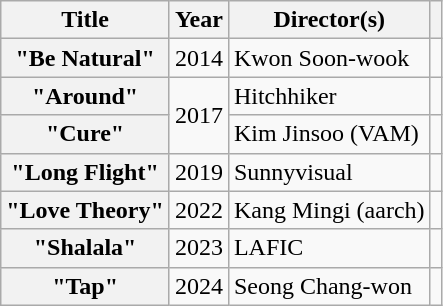<table class="wikitable plainrowheaders sortable">
<tr>
<th scope="col">Title</th>
<th scope="col">Year</th>
<th scope="col">Director(s)</th>
<th scope="col" class="unsortable"></th>
</tr>
<tr>
<th scope="row">"Be Natural"<br></th>
<td>2014</td>
<td>Kwon Soon-wook</td>
<td style="text-align:center"></td>
</tr>
<tr>
<th scope="row">"Around"<br></th>
<td rowspan="2">2017</td>
<td>Hitchhiker</td>
<td style="text-align:center"></td>
</tr>
<tr>
<th scope="row">"Cure"<br></th>
<td>Kim Jinsoo (VAM)</td>
<td style="text-align:center"></td>
</tr>
<tr>
<th scope="row">"Long Flight"</th>
<td>2019</td>
<td>Sunnyvisual</td>
<td style="text-align:center"></td>
</tr>
<tr>
<th scope="row">"Love Theory"<br></th>
<td>2022</td>
<td>Kang Mingi (aarch)</td>
<td style="text-align:center"></td>
</tr>
<tr>
<th scope="row">"Shalala"</th>
<td>2023</td>
<td>LAFIC</td>
<td style="text-align:center"></td>
</tr>
<tr>
<th scope="row">"Tap"</th>
<td>2024</td>
<td>Seong Chang-won</td>
<td></td>
</tr>
</table>
